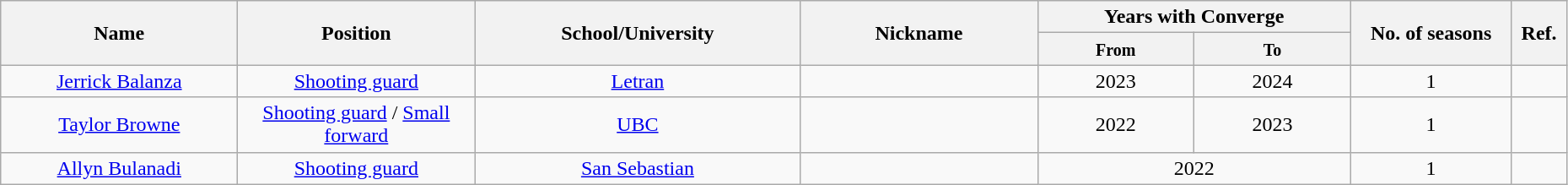<table class="wikitable sortable" style="text-align:center" width="98%">
<tr>
<th style="width:180px;" rowspan="2">Name</th>
<th style="width:180px;" rowspan="2">Position</th>
<th style="width:250px;" rowspan="2">School/University</th>
<th style="width:180px;" rowspan="2">Nickname</th>
<th style="width:180px; text-align:center;" colspan="2">Years with Converge</th>
<th rowspan="2">No. of seasons</th>
<th rowspan="2"; class=unsortable>Ref.</th>
</tr>
<tr>
<th style="width:10%; text-align:center;"><small>From</small></th>
<th style="width:10%; text-align:center;"><small>To</small></th>
</tr>
<tr>
<td><a href='#'>Jerrick Balanza</a></td>
<td><a href='#'>Shooting guard</a></td>
<td><a href='#'>Letran</a></td>
<td></td>
<td>2023</td>
<td>2024</td>
<td>1</td>
<td></td>
</tr>
<tr>
<td><a href='#'>Taylor Browne</a></td>
<td><a href='#'>Shooting guard</a> / <a href='#'>Small forward</a></td>
<td><a href='#'>UBC</a></td>
<td></td>
<td>2022</td>
<td>2023</td>
<td>1</td>
<td></td>
</tr>
<tr>
<td><a href='#'>Allyn Bulanadi</a></td>
<td><a href='#'>Shooting guard</a></td>
<td><a href='#'>San Sebastian</a></td>
<td></td>
<td colspan="2">2022</td>
<td>1</td>
<td></td>
</tr>
</table>
